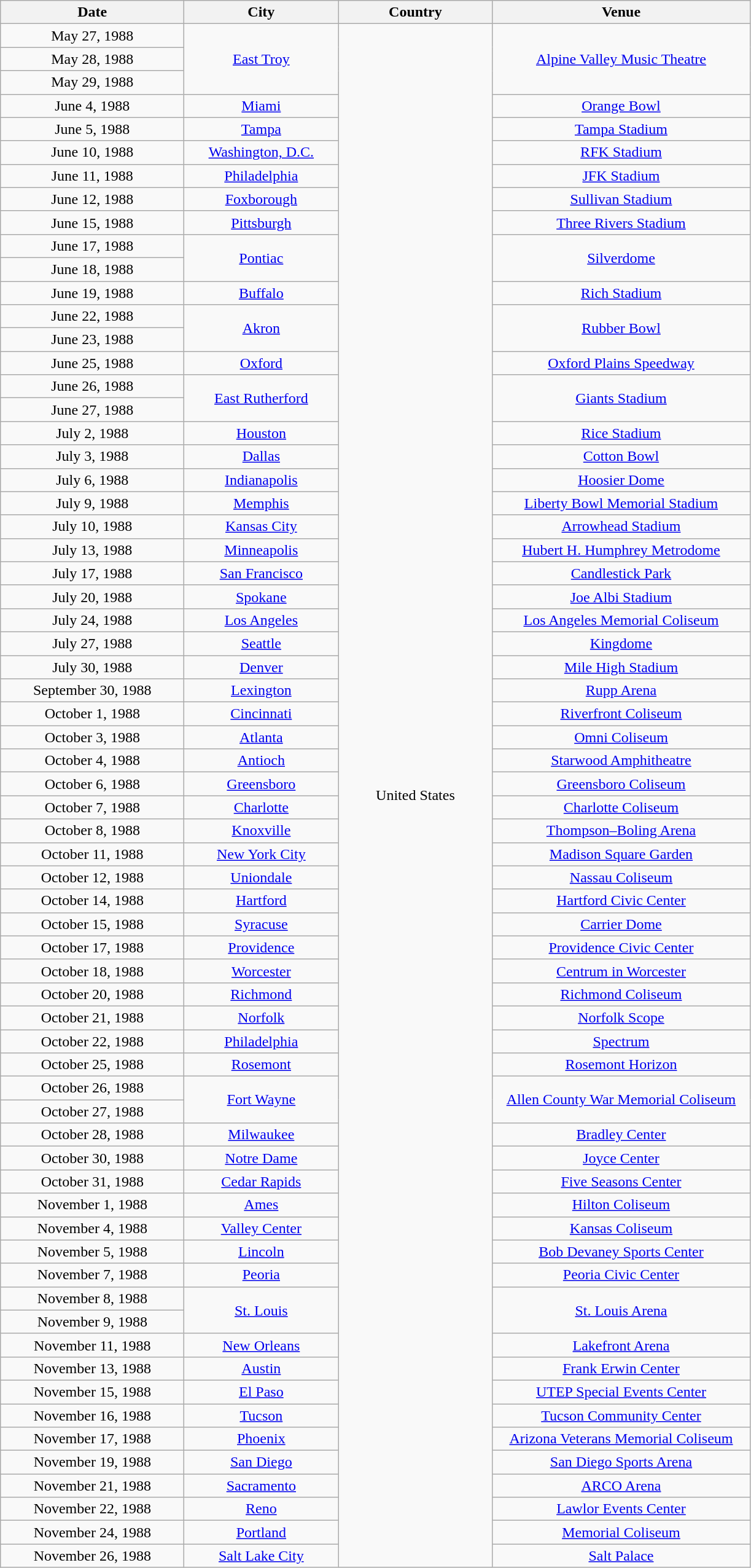<table class="wikitable plainrowheaders" style="text-align:center;">
<tr>
<th scope="col" style="width:12em;">Date</th>
<th scope="col" style="width:10em;">City</th>
<th scope="col" style="width:10em;">Country</th>
<th scope="col" style="width:17em;">Venue</th>
</tr>
<tr>
<td>May 27, 1988</td>
<td rowspan="3"><a href='#'>East Troy</a></td>
<td rowspan="66">United States</td>
<td rowspan="3"><a href='#'>Alpine Valley Music Theatre</a></td>
</tr>
<tr>
<td>May 28, 1988</td>
</tr>
<tr>
<td>May 29, 1988</td>
</tr>
<tr>
<td>June 4, 1988</td>
<td><a href='#'>Miami</a></td>
<td><a href='#'>Orange Bowl</a></td>
</tr>
<tr>
<td>June 5, 1988</td>
<td><a href='#'>Tampa</a></td>
<td><a href='#'>Tampa Stadium</a></td>
</tr>
<tr>
<td>June 10, 1988</td>
<td><a href='#'>Washington, D.C.</a></td>
<td><a href='#'>RFK Stadium</a></td>
</tr>
<tr>
<td>June 11, 1988</td>
<td><a href='#'>Philadelphia</a></td>
<td><a href='#'>JFK Stadium</a></td>
</tr>
<tr>
<td>June 12, 1988</td>
<td><a href='#'>Foxborough</a></td>
<td><a href='#'>Sullivan Stadium</a></td>
</tr>
<tr>
<td>June 15, 1988</td>
<td><a href='#'>Pittsburgh</a></td>
<td><a href='#'>Three Rivers Stadium</a></td>
</tr>
<tr>
<td>June 17, 1988</td>
<td rowspan="2"><a href='#'>Pontiac</a></td>
<td rowspan="2"><a href='#'>Silverdome</a></td>
</tr>
<tr>
<td>June 18, 1988</td>
</tr>
<tr>
<td>June 19, 1988</td>
<td><a href='#'>Buffalo</a></td>
<td><a href='#'>Rich Stadium</a></td>
</tr>
<tr>
<td>June 22, 1988</td>
<td rowspan="2"><a href='#'>Akron</a></td>
<td rowspan="2"><a href='#'>Rubber Bowl</a></td>
</tr>
<tr>
<td>June 23, 1988</td>
</tr>
<tr>
<td>June 25, 1988</td>
<td><a href='#'>Oxford</a></td>
<td><a href='#'>Oxford Plains Speedway</a></td>
</tr>
<tr>
<td>June 26, 1988</td>
<td rowspan="2"><a href='#'>East Rutherford</a></td>
<td rowspan="2"><a href='#'>Giants Stadium</a></td>
</tr>
<tr>
<td>June 27, 1988</td>
</tr>
<tr>
<td>July 2, 1988</td>
<td><a href='#'>Houston</a></td>
<td><a href='#'>Rice Stadium</a></td>
</tr>
<tr>
<td>July 3, 1988</td>
<td><a href='#'>Dallas</a></td>
<td><a href='#'>Cotton Bowl</a></td>
</tr>
<tr>
<td>July 6, 1988</td>
<td><a href='#'>Indianapolis</a></td>
<td><a href='#'>Hoosier Dome</a></td>
</tr>
<tr>
<td>July 9, 1988</td>
<td><a href='#'>Memphis</a></td>
<td><a href='#'>Liberty Bowl Memorial Stadium</a></td>
</tr>
<tr>
<td>July 10, 1988</td>
<td><a href='#'>Kansas City</a></td>
<td><a href='#'>Arrowhead Stadium</a></td>
</tr>
<tr>
<td>July 13, 1988</td>
<td><a href='#'>Minneapolis</a></td>
<td><a href='#'>Hubert H. Humphrey Metrodome</a></td>
</tr>
<tr>
<td>July 17, 1988</td>
<td><a href='#'>San Francisco</a></td>
<td><a href='#'>Candlestick Park</a></td>
</tr>
<tr>
<td>July 20, 1988</td>
<td><a href='#'>Spokane</a></td>
<td><a href='#'>Joe Albi Stadium</a></td>
</tr>
<tr>
<td>July 24, 1988</td>
<td><a href='#'>Los Angeles</a></td>
<td><a href='#'>Los Angeles Memorial Coliseum</a></td>
</tr>
<tr>
<td>July 27, 1988</td>
<td><a href='#'>Seattle</a></td>
<td><a href='#'>Kingdome</a></td>
</tr>
<tr>
<td>July 30, 1988</td>
<td><a href='#'>Denver</a></td>
<td><a href='#'>Mile High Stadium</a></td>
</tr>
<tr>
<td>September 30, 1988</td>
<td><a href='#'>Lexington</a></td>
<td><a href='#'>Rupp Arena</a></td>
</tr>
<tr>
<td>October 1, 1988</td>
<td><a href='#'>Cincinnati</a></td>
<td><a href='#'>Riverfront Coliseum</a></td>
</tr>
<tr>
<td>October 3, 1988</td>
<td><a href='#'>Atlanta</a></td>
<td><a href='#'>Omni Coliseum</a></td>
</tr>
<tr>
<td>October 4, 1988</td>
<td><a href='#'>Antioch</a></td>
<td><a href='#'>Starwood Amphitheatre</a></td>
</tr>
<tr>
<td>October 6, 1988</td>
<td><a href='#'>Greensboro</a></td>
<td><a href='#'>Greensboro Coliseum</a></td>
</tr>
<tr>
<td>October 7, 1988</td>
<td><a href='#'>Charlotte</a></td>
<td><a href='#'>Charlotte Coliseum</a></td>
</tr>
<tr>
<td>October 8, 1988</td>
<td><a href='#'>Knoxville</a></td>
<td><a href='#'>Thompson–Boling Arena</a></td>
</tr>
<tr>
<td>October 11, 1988</td>
<td><a href='#'>New York City</a></td>
<td><a href='#'>Madison Square Garden</a></td>
</tr>
<tr>
<td>October 12, 1988</td>
<td><a href='#'>Uniondale</a></td>
<td><a href='#'>Nassau Coliseum</a></td>
</tr>
<tr>
<td>October 14, 1988</td>
<td><a href='#'>Hartford</a></td>
<td><a href='#'>Hartford Civic Center</a></td>
</tr>
<tr>
<td>October 15, 1988</td>
<td><a href='#'>Syracuse</a></td>
<td><a href='#'>Carrier Dome</a></td>
</tr>
<tr>
<td>October 17, 1988</td>
<td><a href='#'>Providence</a></td>
<td><a href='#'>Providence Civic Center</a></td>
</tr>
<tr>
<td>October 18, 1988</td>
<td><a href='#'>Worcester</a></td>
<td><a href='#'>Centrum in Worcester</a></td>
</tr>
<tr>
<td>October 20, 1988</td>
<td><a href='#'>Richmond</a></td>
<td><a href='#'>Richmond Coliseum</a></td>
</tr>
<tr>
<td>October 21, 1988</td>
<td><a href='#'>Norfolk</a></td>
<td><a href='#'>Norfolk Scope</a></td>
</tr>
<tr>
<td>October 22, 1988</td>
<td><a href='#'>Philadelphia</a></td>
<td><a href='#'>Spectrum</a></td>
</tr>
<tr>
<td>October 25, 1988</td>
<td><a href='#'>Rosemont</a></td>
<td><a href='#'>Rosemont Horizon</a></td>
</tr>
<tr>
<td>October 26, 1988</td>
<td rowspan="2"><a href='#'>Fort Wayne</a></td>
<td rowspan="2"><a href='#'>Allen County War Memorial Coliseum</a></td>
</tr>
<tr>
<td>October 27, 1988</td>
</tr>
<tr>
<td>October 28, 1988</td>
<td><a href='#'>Milwaukee</a></td>
<td><a href='#'>Bradley Center</a></td>
</tr>
<tr>
<td>October 30, 1988</td>
<td><a href='#'>Notre Dame</a></td>
<td><a href='#'>Joyce Center</a></td>
</tr>
<tr>
<td>October 31, 1988</td>
<td><a href='#'>Cedar Rapids</a></td>
<td><a href='#'>Five Seasons Center</a></td>
</tr>
<tr>
<td>November 1, 1988</td>
<td><a href='#'>Ames</a></td>
<td><a href='#'>Hilton Coliseum</a></td>
</tr>
<tr>
<td>November 4, 1988</td>
<td><a href='#'>Valley Center</a></td>
<td><a href='#'>Kansas Coliseum</a></td>
</tr>
<tr>
<td>November 5, 1988</td>
<td><a href='#'>Lincoln</a></td>
<td><a href='#'>Bob Devaney Sports Center</a></td>
</tr>
<tr>
<td>November 7, 1988</td>
<td><a href='#'>Peoria</a></td>
<td><a href='#'>Peoria Civic Center</a></td>
</tr>
<tr>
<td>November 8, 1988</td>
<td rowspan="2"><a href='#'>St. Louis</a></td>
<td rowspan="2"><a href='#'>St. Louis Arena</a></td>
</tr>
<tr>
<td>November 9, 1988</td>
</tr>
<tr>
<td>November 11, 1988</td>
<td><a href='#'>New Orleans</a></td>
<td><a href='#'>Lakefront Arena</a></td>
</tr>
<tr>
<td>November 13, 1988</td>
<td><a href='#'>Austin</a></td>
<td><a href='#'>Frank Erwin Center</a></td>
</tr>
<tr>
<td>November 15, 1988</td>
<td><a href='#'>El Paso</a></td>
<td><a href='#'>UTEP Special Events Center</a></td>
</tr>
<tr>
<td>November 16, 1988</td>
<td><a href='#'>Tucson</a></td>
<td><a href='#'>Tucson Community Center</a></td>
</tr>
<tr>
<td>November 17, 1988</td>
<td><a href='#'>Phoenix</a></td>
<td><a href='#'>Arizona Veterans Memorial Coliseum</a></td>
</tr>
<tr>
<td>November 19, 1988</td>
<td><a href='#'>San Diego</a></td>
<td><a href='#'>San Diego Sports Arena</a></td>
</tr>
<tr>
<td>November 21, 1988</td>
<td><a href='#'>Sacramento</a></td>
<td><a href='#'>ARCO Arena</a></td>
</tr>
<tr>
<td>November 22, 1988</td>
<td><a href='#'>Reno</a></td>
<td><a href='#'>Lawlor Events Center</a></td>
</tr>
<tr>
<td>November 24, 1988</td>
<td><a href='#'>Portland</a></td>
<td><a href='#'>Memorial Coliseum</a></td>
</tr>
<tr>
<td>November 26, 1988</td>
<td><a href='#'>Salt Lake City</a></td>
<td><a href='#'>Salt Palace</a></td>
</tr>
</table>
